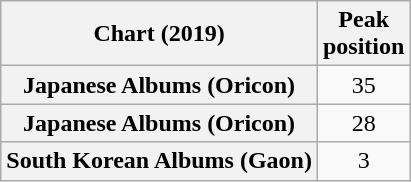<table class="wikitable sortable plainrowheaders" style="text-align:center">
<tr>
<th scope="col">Chart (2019)</th>
<th scope="col">Peak<br>position</th>
</tr>
<tr>
<th scope="row">Japanese Albums (Oricon)</th>
<td>35</td>
</tr>
<tr>
<th scope="row">Japanese Albums (Oricon)<br></th>
<td>28</td>
</tr>
<tr>
<th scope="row">South Korean Albums (Gaon)</th>
<td>3</td>
</tr>
</table>
